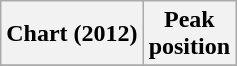<table class="wikitable plainrowheaders" style="text-align:center">
<tr>
<th scope="col">Chart (2012)</th>
<th scope="col">Peak<br>position</th>
</tr>
<tr>
</tr>
</table>
